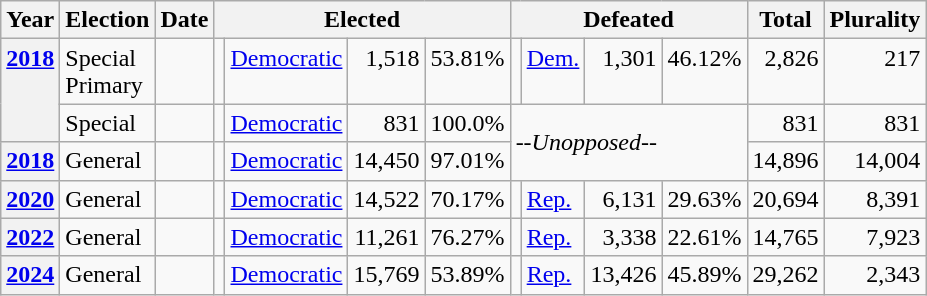<table class="wikitable">
<tr>
<th>Year</th>
<th>Election</th>
<th>Date</th>
<th colspan="4">Elected</th>
<th colspan="4">Defeated</th>
<th>Total</th>
<th>Plurality</th>
</tr>
<tr>
<th valign="top" rowspan="2"><a href='#'>2018<br></a></th>
<td valign="top">Special<br>Primary</td>
<td valign="top"></td>
<td valign="top"></td>
<td valign="top" ><a href='#'>Democratic</a></td>
<td align="right" valign="top">1,518</td>
<td align="right" valign="top">53.81%</td>
<td valign="top"></td>
<td valign="top" ><a href='#'>Dem.</a></td>
<td align="right" valign="top">1,301</td>
<td align="right" valign="top">46.12%</td>
<td align="right" valign="top">2,826</td>
<td align="right" valign="top">217</td>
</tr>
<tr>
<td valign="top">Special</td>
<td valign="top"></td>
<td valign="top"></td>
<td valign="top" ><a href='#'>Democratic</a></td>
<td align="right" valign="top">831</td>
<td align="right" valign="top">100.0%</td>
<td rowspan="2" colspan="4"><em>--Unopposed--</em></td>
<td align="right" valign="top">831</td>
<td align="right" valign="top">831</td>
</tr>
<tr>
<th valign="top"><a href='#'>2018</a></th>
<td>General</td>
<td valign="top"></td>
<td valign="top"></td>
<td valign="top" ><a href='#'>Democratic</a></td>
<td align="right" valign="top">14,450</td>
<td align="right" valign="top">97.01%</td>
<td align="right" valign="top">14,896</td>
<td align="right" valign="top">14,004</td>
</tr>
<tr>
<th><a href='#'>2020</a></th>
<td>General</td>
<td></td>
<td></td>
<td valign="top" ><a href='#'>Democratic</a></td>
<td align="right" valign="top">14,522</td>
<td align="right" valign="top">70.17%</td>
<td></td>
<td valign="top" ><a href='#'>Rep.</a></td>
<td align="right" valign="top">6,131</td>
<td align="right" valign="top">29.63%</td>
<td align="right" valign="top">20,694</td>
<td align="right" valign="top">8,391</td>
</tr>
<tr>
<th><a href='#'>2022</a></th>
<td>General</td>
<td></td>
<td></td>
<td valign="top" ><a href='#'>Democratic</a></td>
<td align="right" valign="top">11,261</td>
<td align="right" valign="top">76.27%</td>
<td></td>
<td valign="top" ><a href='#'>Rep.</a></td>
<td align="right" valign="top">3,338</td>
<td align="right" valign="top">22.61%</td>
<td align="right" valign="top">14,765</td>
<td align="right" valign="top">7,923</td>
</tr>
<tr>
<th><a href='#'>2024</a></th>
<td>General</td>
<td></td>
<td></td>
<td valign="top" ><a href='#'>Democratic</a></td>
<td align="right" valign="top">15,769</td>
<td align="right" valign="top">53.89%</td>
<td></td>
<td valign="top" ><a href='#'>Rep.</a></td>
<td align="right" valign="top">13,426</td>
<td align="right" valign="top">45.89%</td>
<td align="right" valign="top">29,262</td>
<td align="right" valign="top">2,343</td>
</tr>
</table>
